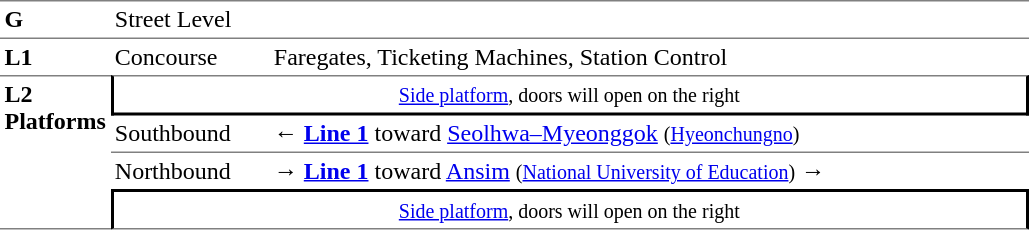<table table border=0 cellspacing=0 cellpadding=3>
<tr>
<td style="border-top:solid 1px gray;border-bottom:solid 1px gray;" width=50 valign=top><strong>G</strong></td>
<td style="border-top:solid 1px gray;border-bottom:solid 1px gray;" width=100 valign=top>Street Level</td>
<td style="border-top:solid 1px gray;border-bottom:solid 1px gray;" width=400 valign=top></td>
</tr>
<tr>
<td style="border-bottom:solid 0 gray;" width=50 valign=top><strong>L1</strong></td>
<td style="border-bottom:solid 0 gray;" width=100 valign=top>Concourse</td>
<td style="border-bottom:solid 0 gray;" width=500 valign=top>Faregates, Ticketing Machines, Station Control</td>
</tr>
<tr>
<td style="border-top:solid 1px gray;border-bottom:solid 1px gray;" rowspan=4 valign=top><strong>L2<br>Platforms</strong></td>
<td style="border-top:solid 1px gray;border-right:solid 2px black;border-left:solid 2px black;border-bottom:solid 2px black;text-align:center;" colspan=2><small><a href='#'>Side platform</a>, doors will open on the right</small></td>
</tr>
<tr>
<td style="border-bottom:solid 1px gray;">Southbound</td>
<td style="border-bottom:solid 1px gray;">← <a href='#'><span><span><strong>Line 1</strong></span></span></a> toward <a href='#'>Seolhwa–Myeonggok</a> <small>(<a href='#'>Hyeonchungno</a>)</small></td>
</tr>
<tr>
<td>Northbound</td>
<td><span>→</span> <a href='#'><span><span><strong>Line 1</strong></span></span></a> toward <a href='#'>Ansim</a> <small>(<a href='#'>National University of Education</a>)</small> →</td>
</tr>
<tr>
<td style="border-top:solid 2px black;border-right:solid 2px black;border-left:solid 2px black;border-bottom:solid 1px gray;text-align:center;" colspan=2><small><a href='#'>Side platform</a>, doors will open on the right</small></td>
</tr>
</table>
